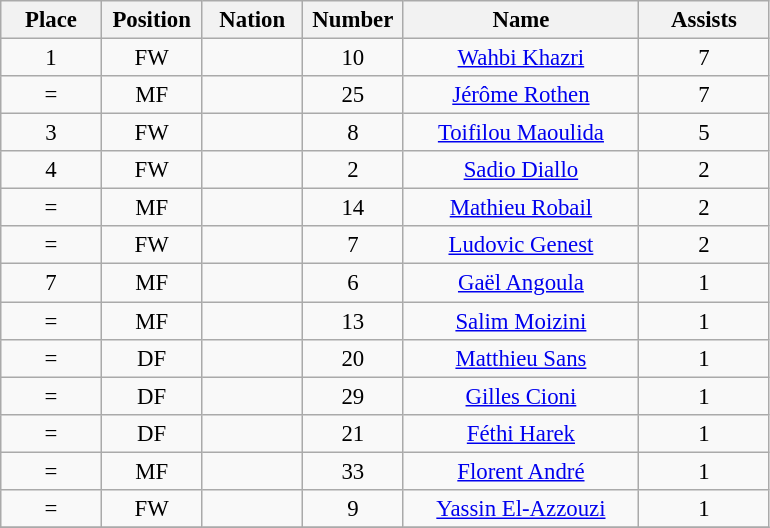<table class="wikitable" style="font-size: 95%; text-align: center;">
<tr>
<th width=60>Place</th>
<th width=60>Position</th>
<th width=60>Nation</th>
<th width=60>Number</th>
<th width=150>Name</th>
<th width=80>Assists</th>
</tr>
<tr>
<td>1</td>
<td>FW</td>
<td></td>
<td>10</td>
<td><a href='#'>Wahbi Khazri</a></td>
<td>7</td>
</tr>
<tr>
<td>=</td>
<td>MF</td>
<td></td>
<td>25</td>
<td><a href='#'>Jérôme Rothen</a></td>
<td>7</td>
</tr>
<tr>
<td>3</td>
<td>FW</td>
<td></td>
<td>8</td>
<td><a href='#'>Toifilou Maoulida</a></td>
<td>5</td>
</tr>
<tr>
<td>4</td>
<td>FW</td>
<td></td>
<td>2</td>
<td><a href='#'>Sadio Diallo</a></td>
<td>2</td>
</tr>
<tr>
<td>=</td>
<td>MF</td>
<td></td>
<td>14</td>
<td><a href='#'>Mathieu Robail</a></td>
<td>2</td>
</tr>
<tr>
<td>=</td>
<td>FW</td>
<td></td>
<td>7</td>
<td><a href='#'>Ludovic Genest</a></td>
<td>2</td>
</tr>
<tr>
<td>7</td>
<td>MF</td>
<td></td>
<td>6</td>
<td><a href='#'>Gaël Angoula</a></td>
<td>1</td>
</tr>
<tr>
<td>=</td>
<td>MF</td>
<td></td>
<td>13</td>
<td><a href='#'>Salim Moizini</a></td>
<td>1</td>
</tr>
<tr>
<td>=</td>
<td>DF</td>
<td></td>
<td>20</td>
<td><a href='#'>Matthieu Sans</a></td>
<td>1</td>
</tr>
<tr>
<td>=</td>
<td>DF</td>
<td></td>
<td>29</td>
<td><a href='#'>Gilles Cioni</a></td>
<td>1</td>
</tr>
<tr>
<td>=</td>
<td>DF</td>
<td></td>
<td>21</td>
<td><a href='#'>Féthi Harek</a></td>
<td>1</td>
</tr>
<tr>
<td>=</td>
<td>MF</td>
<td></td>
<td>33</td>
<td><a href='#'>Florent André</a></td>
<td>1</td>
</tr>
<tr>
<td>=</td>
<td>FW</td>
<td></td>
<td>9</td>
<td><a href='#'>Yassin El-Azzouzi</a></td>
<td>1</td>
</tr>
<tr>
</tr>
</table>
